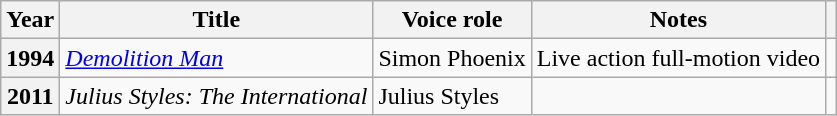<table class="wikitable plainrowheaders" style="margin-right: 0;">
<tr>
<th scope="col">Year</th>
<th scope="col">Title</th>
<th scope="col">Voice role</th>
<th scope="col">Notes</th>
<th scope="col"></th>
</tr>
<tr>
<th scope=row>1994</th>
<td><em><a href='#'>Demolition Man</a></em></td>
<td>Simon Phoenix</td>
<td>Live action full-motion video</td>
<td style="text-align: center;"></td>
</tr>
<tr>
<th scope=row>2011</th>
<td><em>Julius Styles: The International</em></td>
<td>Julius Styles</td>
<td></td>
<td style="text-align: center;"></td>
</tr>
</table>
